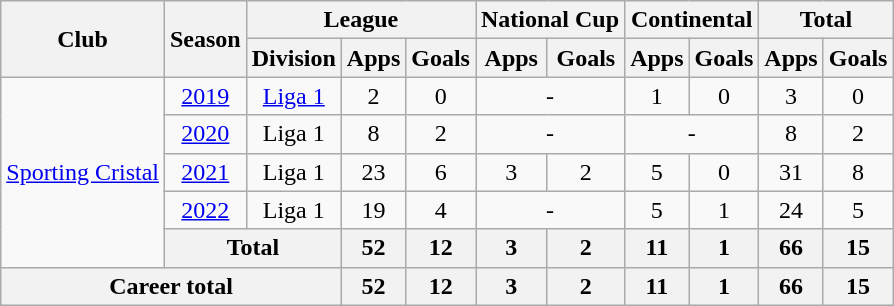<table class="wikitable" style="text-align:center">
<tr>
<th rowspan="2">Club</th>
<th rowspan="2">Season</th>
<th colspan="3">League</th>
<th colspan="2">National Cup</th>
<th colspan="2">Continental</th>
<th colspan="2">Total</th>
</tr>
<tr>
<th>Division</th>
<th>Apps</th>
<th>Goals</th>
<th>Apps</th>
<th>Goals</th>
<th>Apps</th>
<th>Goals</th>
<th>Apps</th>
<th>Goals</th>
</tr>
<tr>
<td rowspan="5"><a href='#'>Sporting Cristal</a></td>
<td><a href='#'>2019</a></td>
<td><a href='#'>Liga 1</a></td>
<td>2</td>
<td>0</td>
<td colspan="2">-</td>
<td>1</td>
<td>0</td>
<td>3</td>
<td>0</td>
</tr>
<tr>
<td><a href='#'>2020</a></td>
<td>Liga 1</td>
<td>8</td>
<td>2</td>
<td colspan="2">-</td>
<td colspan="2">-</td>
<td>8</td>
<td>2</td>
</tr>
<tr>
<td><a href='#'>2021</a></td>
<td>Liga 1</td>
<td>23</td>
<td>6</td>
<td>3</td>
<td>2</td>
<td>5</td>
<td>0</td>
<td>31</td>
<td>8</td>
</tr>
<tr>
<td><a href='#'>2022</a></td>
<td>Liga 1</td>
<td>19</td>
<td>4</td>
<td colspan="2">-</td>
<td>5</td>
<td>1</td>
<td>24</td>
<td>5</td>
</tr>
<tr>
<th colspan="2">Total</th>
<th>52</th>
<th>12</th>
<th>3</th>
<th>2</th>
<th>11</th>
<th>1</th>
<th>66</th>
<th>15</th>
</tr>
<tr>
<th colspan="3">Career total</th>
<th>52</th>
<th>12</th>
<th>3</th>
<th>2</th>
<th>11</th>
<th>1</th>
<th>66</th>
<th>15</th>
</tr>
</table>
